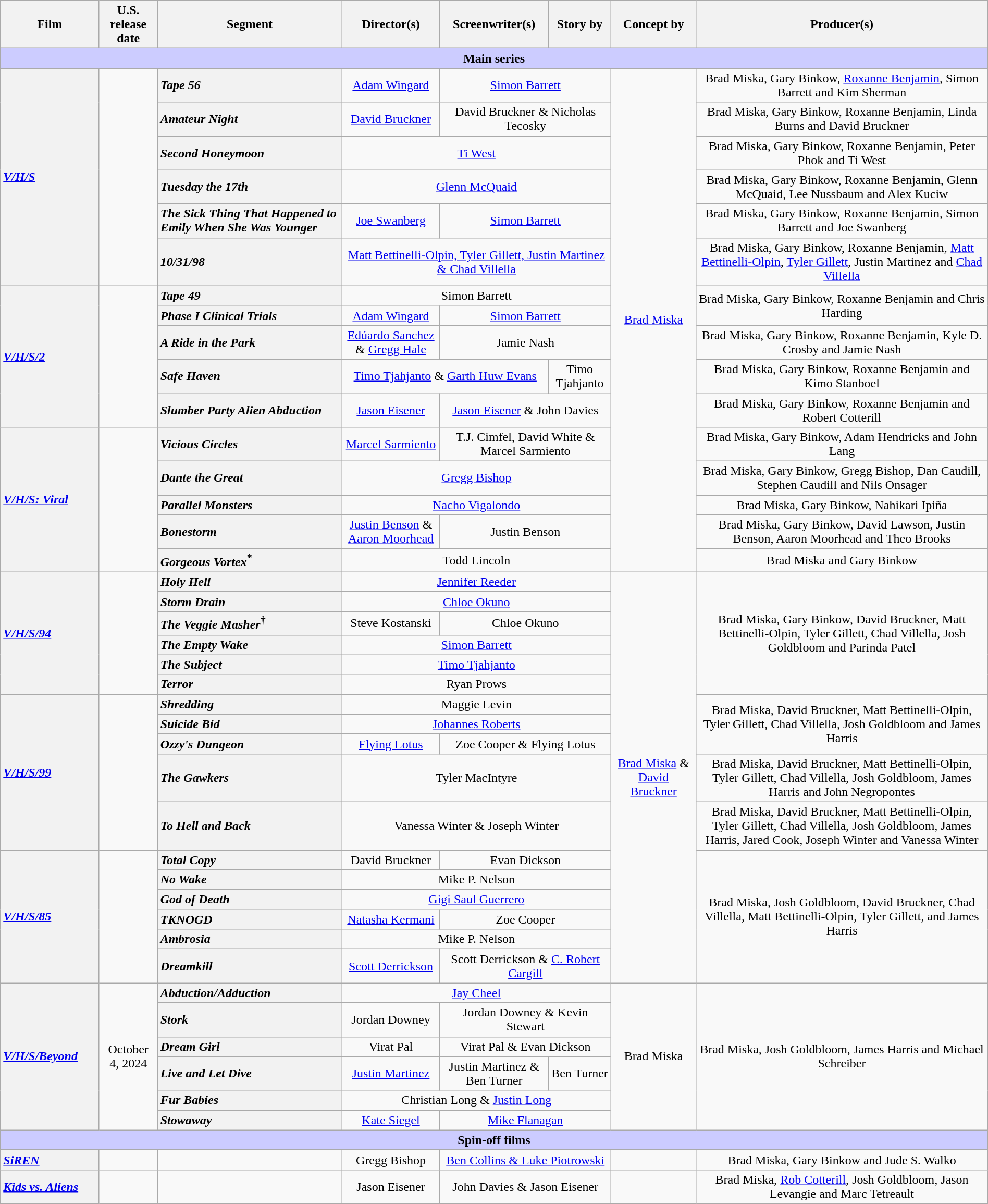<table class="wikitable plainrowheaders" style="text-align:center" width=100%>
<tr>
<th scope="col" style="width:10%;">Film</th>
<th scope="col">U.S. <br>release date</th>
<th scope="col">Segment</th>
<th scope="col">Director(s)</th>
<th scope="col">Screenwriter(s)</th>
<th scope="col">Story by</th>
<th scope="col">Concept by</th>
<th scope="col">Producer(s)</th>
</tr>
<tr>
<th colspan="8" style="background-color:#ccccff;">Main series</th>
</tr>
<tr>
<th scope="row" rowspan="6" style="text-align:left"><em><a href='#'>V/H/S</a></em></th>
<td style="text-align:center" rowspan="6"></td>
<th scope="row" style="text-align:left"><em>Tape 56</em></th>
<td><a href='#'>Adam Wingard</a></td>
<td colspan="2"><a href='#'>Simon Barrett</a></td>
<td rowspan="16"><a href='#'>Brad Miska</a></td>
<td>Brad Miska, Gary Binkow, <a href='#'>Roxanne Benjamin</a>, Simon Barrett and Kim Sherman</td>
</tr>
<tr>
<th scope="row" style="text-align:left"><em>Amateur Night</em></th>
<td><a href='#'>David Bruckner</a></td>
<td colspan="2">David Bruckner & Nicholas Tecosky</td>
<td>Brad Miska, Gary Binkow, Roxanne Benjamin, Linda Burns and David Bruckner</td>
</tr>
<tr>
<th scope="row" style="text-align:left"><em>Second Honeymoon</em></th>
<td colspan="3"><a href='#'>Ti West</a></td>
<td>Brad Miska, Gary Binkow, Roxanne Benjamin, Peter Phok and Ti West</td>
</tr>
<tr>
<th scope="row" style="text-align:left"><em>Tuesday the 17th</em></th>
<td colspan="3"><a href='#'>Glenn McQuaid</a></td>
<td>Brad Miska, Gary Binkow, Roxanne Benjamin, Glenn McQuaid, Lee Nussbaum and Alex Kuciw</td>
</tr>
<tr>
<th scope="row" style="text-align:left"><em>The Sick Thing That Happened to Emily When She Was Younger</em></th>
<td><a href='#'>Joe Swanberg</a></td>
<td colspan="2"><a href='#'>Simon Barrett</a></td>
<td>Brad Miska, Gary Binkow, Roxanne Benjamin, Simon Barrett and Joe Swanberg</td>
</tr>
<tr>
<th scope="row" style="text-align:left"><em>10/31/98</em></th>
<td colspan="3"><a href='#'>Matt Bettinelli-Olpin, Tyler Gillett, Justin Martinez & Chad Villella</a></td>
<td>Brad Miska, Gary Binkow, Roxanne Benjamin, <a href='#'>Matt Bettinelli-Olpin</a>, <a href='#'>Tyler Gillett</a>, Justin Martinez and <a href='#'>Chad Villella</a></td>
</tr>
<tr>
<th scope="row" rowspan="5" style="text-align:left"><em><a href='#'>V/H/S/2</a></em></th>
<td style="text-align:center" rowspan="5"></td>
<th scope="row" style="text-align:left"><em>Tape 49</em></th>
<td colspan="3">Simon Barrett</td>
<td rowspan="2">Brad Miska, Gary Binkow, Roxanne Benjamin and Chris Harding</td>
</tr>
<tr>
<th scope="row" style="text-align:left"><em>Phase I Clinical Trials</em></th>
<td><a href='#'>Adam Wingard</a></td>
<td colspan="2"><a href='#'>Simon Barrett</a></td>
</tr>
<tr>
<th scope="row" style="text-align:left"><em>A Ride in the Park</em></th>
<td><a href='#'>Edúardo Sanchez</a> & <a href='#'>Gregg Hale</a></td>
<td colspan="2">Jamie Nash</td>
<td>Brad Miska, Gary Binkow, Roxanne Benjamin, Kyle D. Crosby and Jamie Nash</td>
</tr>
<tr>
<th scope="row" style="text-align:left"><em>Safe Haven</em></th>
<td colspan="2"><a href='#'>Timo Tjahjanto</a> & <a href='#'>Garth Huw Evans</a></td>
<td>Timo Tjahjanto</td>
<td>Brad Miska, Gary Binkow, Roxanne Benjamin and Kimo Stanboel</td>
</tr>
<tr>
<th scope="row" style="text-align:left"><em>Slumber Party Alien Abduction</em></th>
<td><a href='#'>Jason Eisener</a></td>
<td colspan="2"><a href='#'>Jason Eisener</a> & John Davies</td>
<td>Brad Miska, Gary Binkow, Roxanne Benjamin and Robert Cotterill</td>
</tr>
<tr>
<th scope="row" rowspan="5" style="text-align:left"><em><a href='#'>V/H/S: Viral</a></em></th>
<td style="text-align:center" rowspan="5"></td>
<th scope="row" style="text-align:left"><em>Vicious Circles</em></th>
<td><a href='#'>Marcel Sarmiento</a></td>
<td colspan="2">T.J. Cimfel, David White & Marcel Sarmiento</td>
<td>Brad Miska, Gary Binkow, Adam Hendricks and John Lang</td>
</tr>
<tr>
<th scope="row" style="text-align:left"><em>Dante the Great</em></th>
<td colspan="3"><a href='#'>Gregg Bishop</a></td>
<td>Brad Miska, Gary Binkow, Gregg Bishop, Dan Caudill, Stephen Caudill and Nils Onsager</td>
</tr>
<tr>
<th scope="row" style="text-align:left"><em>Parallel Monsters</em></th>
<td colspan="3"><a href='#'>Nacho Vigalondo</a></td>
<td>Brad Miska, Gary Binkow, Nahikari Ipiña</td>
</tr>
<tr>
<th scope="row" style="text-align:left"><em>Bonestorm</em></th>
<td><a href='#'>Justin Benson</a> & <a href='#'>Aaron Moorhead</a></td>
<td colspan="2">Justin Benson</td>
<td>Brad Miska, Gary Binkow, David Lawson, Justin Benson, Aaron Moorhead and Theo Brooks</td>
</tr>
<tr>
<th scope="row" style="text-align:left"><em>Gorgeous Vortex</em><sup>*</sup></th>
<td colspan="3">Todd Lincoln</td>
<td>Brad Miska and Gary Binkow</td>
</tr>
<tr>
<th scope="row" style="text-align:left" rowspan="6"><em><a href='#'>V/H/S/94</a></em></th>
<td rowspan="6" style="text-align:center"></td>
<th scope="row" style="text-align:left"><em>Holy Hell</em></th>
<td colspan="3"><a href='#'>Jennifer Reeder</a></td>
<td rowspan="17"><a href='#'>Brad Miska</a> & <a href='#'>David Bruckner</a></td>
<td rowspan="6">Brad Miska, Gary Binkow, David Bruckner, Matt Bettinelli-Olpin, Tyler Gillett, Chad Villella, Josh Goldbloom and Parinda Patel</td>
</tr>
<tr>
<th scope="row" style="text-align:left"><em>Storm Drain</em></th>
<td colspan="3"><a href='#'>Chloe Okuno</a></td>
</tr>
<tr>
<th scope="row" style="text-align:left"><em>The Veggie Masher</em><sup>†</sup></th>
<td>Steve Kostanski</td>
<td colspan="2">Chloe Okuno</td>
</tr>
<tr>
<th scope="row" style="text-align:left"><em>The Empty Wake</em></th>
<td colspan="3"><a href='#'>Simon Barrett</a></td>
</tr>
<tr>
<th scope="row" style="text-align:left"><em>The Subject</em></th>
<td colspan="3"><a href='#'>Timo Tjahjanto</a></td>
</tr>
<tr>
<th scope="row" style="text-align:left"><em>Terror</em></th>
<td colspan="3">Ryan Prows</td>
</tr>
<tr>
<th scope="row" style="text-align:left" rowspan="5"><em><a href='#'>V/H/S/99</a></em></th>
<td rowspan="5" style="text-align:center"></td>
<th scope="row" style="text-align:left"><em>Shredding</em></th>
<td colspan="3">Maggie Levin</td>
<td rowspan="3">Brad Miska, David Bruckner, Matt Bettinelli-Olpin, Tyler Gillett, Chad Villella, Josh Goldbloom and James Harris</td>
</tr>
<tr>
<th scope="row" style="text-align:left"><em>Suicide Bid</em></th>
<td colspan="3"><a href='#'>Johannes Roberts</a></td>
</tr>
<tr>
<th scope="row" style="text-align:left"><em>Ozzy's Dungeon</em></th>
<td><a href='#'>Flying Lotus</a></td>
<td colspan="2">Zoe Cooper & Flying Lotus</td>
</tr>
<tr>
<th scope="row" style="text-align:left"><em>The Gawkers</em></th>
<td colspan="3">Tyler MacIntyre</td>
<td>Brad Miska, David Bruckner, Matt Bettinelli-Olpin, Tyler Gillett, Chad Villella, Josh Goldbloom, James Harris and John Negropontes</td>
</tr>
<tr>
<th scope="row" style="text-align:left"><em>To Hell and Back</em></th>
<td colspan="3">Vanessa Winter & Joseph Winter</td>
<td>Brad Miska, David Bruckner, Matt Bettinelli-Olpin, Tyler Gillett, Chad Villella, Josh Goldbloom, James Harris, Jared Cook, Joseph Winter and Vanessa Winter</td>
</tr>
<tr>
<th scope="row" style="text-align:left" rowspan="6"><em><a href='#'>V/H/S/85</a></em></th>
<td rowspan="6" style="text-align:center"></td>
<th scope="row" style="text-align:left"><em>Total Copy</em></th>
<td>David Bruckner</td>
<td colspan="2">Evan Dickson</td>
<td rowspan="6">Brad Miska, Josh Goldbloom, David Bruckner, Chad Villella, Matt Bettinelli-Olpin, Tyler Gillett, and James Harris</td>
</tr>
<tr>
<th scope="row" style="text-align:left"><em>No Wake</em></th>
<td colspan="3">Mike P. Nelson</td>
</tr>
<tr>
<th scope="row" style="text-align:left"><em>God of Death</em></th>
<td colspan="3"><a href='#'>Gigi Saul Guerrero</a></td>
</tr>
<tr>
<th scope="row" style="text-align:left"><em>TKNOGD</em></th>
<td><a href='#'>Natasha Kermani</a></td>
<td colspan="2">Zoe Cooper</td>
</tr>
<tr>
<th scope="row" style="text-align:left"><em>Ambrosia</em></th>
<td colspan="3">Mike P. Nelson</td>
</tr>
<tr>
<th scope="row" style="text-align:left"><em>Dreamkill</em></th>
<td><a href='#'>Scott Derrickson</a></td>
<td colspan="2">Scott Derrickson & <a href='#'>C. Robert Cargill</a></td>
</tr>
<tr>
<th scope="row" style="text-align:left" rowspan="6"><em><a href='#'>V/H/S/Beyond</a></em></th>
<td rowspan="6" style="text-align:center">October 4, 2024</td>
<th scope="row" style="text-align:left"><em>Abduction/Adduction</em></th>
<td colspan="3"><a href='#'>Jay Cheel</a></td>
<td rowspan="6">Brad Miska</td>
<td rowspan="6">Brad Miska, Josh Goldbloom, James Harris and Michael Schreiber</td>
</tr>
<tr>
<th scope="row" style="text-align:left"><em>Stork</em></th>
<td>Jordan Downey</td>
<td colspan="2">Jordan Downey & Kevin Stewart</td>
</tr>
<tr>
<th scope="row" style="text-align:left"><em>Dream Girl</em></th>
<td>Virat Pal</td>
<td colspan="2">Virat Pal & Evan Dickson</td>
</tr>
<tr>
<th scope="row" style="text-align:left"><em>Live and Let Dive</em></th>
<td><a href='#'>Justin Martinez</a></td>
<td>Justin Martinez & Ben Turner</td>
<td>Ben Turner</td>
</tr>
<tr>
<th scope="row" style="text-align:left"><em>Fur Babies</em></th>
<td colspan="3">Christian Long & <a href='#'>Justin Long</a></td>
</tr>
<tr>
<th scope="row" style="text-align:left"><em>Stowaway</em></th>
<td><a href='#'>Kate Siegel</a></td>
<td colspan="2"><a href='#'>Mike Flanagan</a></td>
</tr>
<tr>
<th colspan="8" style="background-color:#ccccff;">Spin-off films</th>
</tr>
<tr>
<th scope="row" style="text-align:left"><em><a href='#'>SiREN</a></em></th>
<td style="text-align:center"></td>
<td></td>
<td>Gregg Bishop</td>
<td colspan="2"><a href='#'>Ben Collins & Luke Piotrowski</a></td>
<td></td>
<td>Brad Miska, Gary Binkow and Jude S. Walko</td>
</tr>
<tr>
<th scope="row" style="text-align:left"><em><a href='#'>Kids vs. Aliens</a></em></th>
<td></td>
<td></td>
<td>Jason Eisener</td>
<td colspan="2">John Davies & Jason Eisener</td>
<td></td>
<td>Brad Miska, <a href='#'>Rob Cotterill</a>, Josh Goldbloom, Jason Levangie and Marc Tetreault</td>
</tr>
</table>
